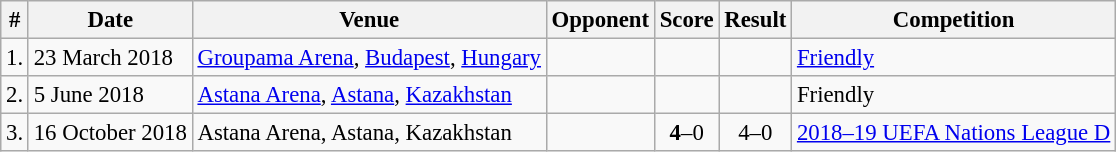<table class="wikitable" style="font-size:95%;">
<tr>
<th>#</th>
<th>Date</th>
<th>Venue</th>
<th>Opponent</th>
<th>Score</th>
<th>Result</th>
<th>Competition</th>
</tr>
<tr>
<td>1.</td>
<td>23 March 2018</td>
<td><a href='#'>Groupama Arena</a>, <a href='#'>Budapest</a>, <a href='#'>Hungary</a></td>
<td></td>
<td></td>
<td></td>
<td><a href='#'>Friendly</a></td>
</tr>
<tr>
<td>2.</td>
<td>5 June 2018</td>
<td><a href='#'>Astana Arena</a>, <a href='#'>Astana</a>, <a href='#'>Kazakhstan</a></td>
<td></td>
<td></td>
<td></td>
<td>Friendly</td>
</tr>
<tr>
<td>3.</td>
<td>16 October 2018</td>
<td>Astana Arena, Astana, Kazakhstan</td>
<td></td>
<td align=center><strong>4</strong>–0</td>
<td align=center>4–0</td>
<td><a href='#'>2018–19 UEFA Nations League D</a></td>
</tr>
</table>
